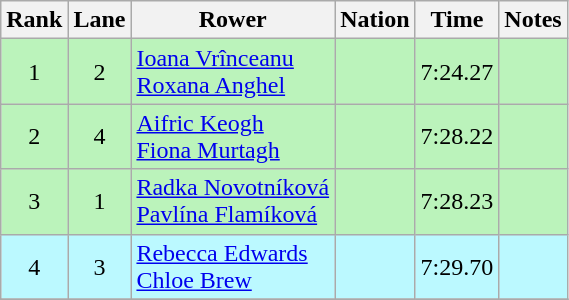<table class="wikitable sortable" style="text-align:center">
<tr>
<th>Rank</th>
<th>Lane</th>
<th>Rower</th>
<th>Nation</th>
<th>Time</th>
<th>Notes</th>
</tr>
<tr bgcolor=bbf3bb>
<td>1</td>
<td>2</td>
<td align=left><a href='#'>Ioana Vrînceanu</a><br><a href='#'>Roxana Anghel</a></td>
<td align=left></td>
<td>7:24.27</td>
<td></td>
</tr>
<tr bgcolor=bbf3bb>
<td>2</td>
<td>4</td>
<td align=left><a href='#'>Aifric Keogh</a><br><a href='#'>Fiona Murtagh</a></td>
<td align=left></td>
<td>7:28.22</td>
<td></td>
</tr>
<tr bgcolor=bbf3bb>
<td>3</td>
<td>1</td>
<td align=left><a href='#'>Radka Novotníková</a><br><a href='#'>Pavlína Flamíková</a></td>
<td align=left></td>
<td>7:28.23</td>
<td></td>
</tr>
<tr bgcolor=bbf9ff>
<td>4</td>
<td>3</td>
<td align=left><a href='#'>Rebecca Edwards</a><br><a href='#'>Chloe Brew</a></td>
<td align=left></td>
<td>7:29.70</td>
<td></td>
</tr>
<tr>
</tr>
</table>
